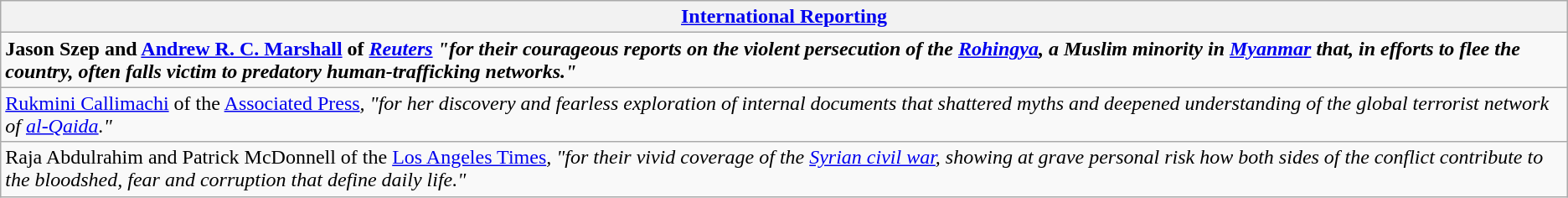<table class="wikitable" style="float:left; float:none;">
<tr>
<th><a href='#'>International Reporting</a></th>
</tr>
<tr>
<td><strong>Jason Szep and <a href='#'>Andrew R. C. Marshall</a> of <em><a href='#'>Reuters</a><strong><em> "for their courageous reports on the violent persecution of the <a href='#'>Rohingya</a>, a Muslim minority in <a href='#'>Myanmar</a> that, in efforts to flee the country, often falls victim to predatory human-trafficking networks."</td>
</tr>
<tr>
<td><a href='#'>Rukmini Callimachi</a> of the </em><a href='#'>Associated Press</a><em>, "for her discovery and fearless exploration of internal documents that shattered myths and deepened understanding of the global terrorist network of <a href='#'>al-Qaida</a>."</td>
</tr>
<tr>
<td>Raja Abdulrahim and Patrick McDonnell of the </em><a href='#'>Los Angeles Times</a><em>, "for their vivid coverage of the <a href='#'>Syrian civil war</a>, showing at grave personal risk how both sides of the conflict contribute to the bloodshed, fear and corruption that define daily life."</td>
</tr>
</table>
